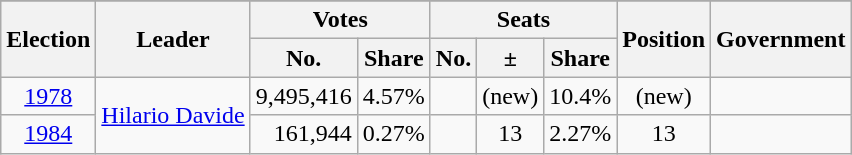<table class="wikitable sortable" style="text-align:center">
<tr>
</tr>
<tr>
<th rowspan=2>Election</th>
<th rowspan=2>Leader</th>
<th colspan=2>Votes</th>
<th colspan=3>Seats</th>
<th rowspan=2>Position</th>
<th rowspan=2>Government</th>
</tr>
<tr>
<th>No.</th>
<th>Share</th>
<th>No.</th>
<th>±</th>
<th>Share</th>
</tr>
<tr>
<td><a href='#'>1978</a></td>
<td rowspan=2><a href='#'>Hilario Davide</a></td>
<td style="text-align:right;">9,495,416</td>
<td style="text-align:right;">4.57%</td>
<td></td>
<td> (new)</td>
<td style="text-align:right;">10.4%</td>
<td> (new)</td>
<td></td>
</tr>
<tr>
<td><a href='#'>1984</a></td>
<td style="text-align:right;">161,944</td>
<td style="text-align:right;">0.27%</td>
<td></td>
<td> 13</td>
<td style="text-align:right;">2.27%</td>
<td> 13</td>
<td></td>
</tr>
</table>
